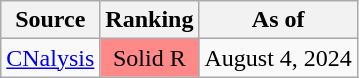<table class="wikitable">
<tr>
<th>Source</th>
<th>Ranking</th>
<th>As of</th>
</tr>
<tr>
<td><a href='#'>CNalysis</a></td>
<td style="background:#FF8888" data-sort-value="4" align="center">Solid R</td>
<td>August 4, 2024</td>
</tr>
</table>
